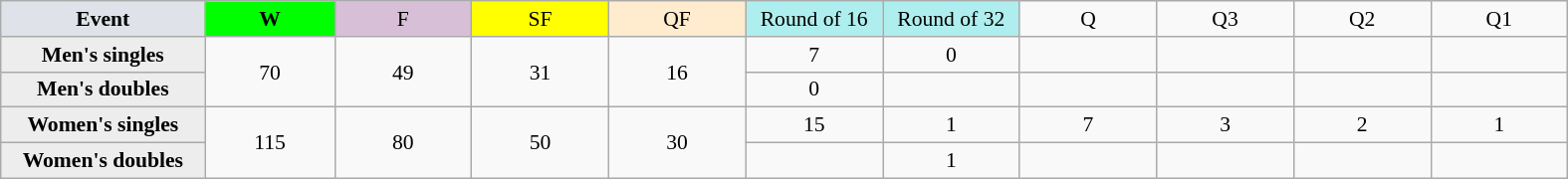<table class=wikitable style=font-size:90%;text-align:center>
<tr>
<td style="width:130px; background:#dfe2e9;"><strong>Event</strong></td>
<td style="width:80px; background:lime;"><strong>W</strong></td>
<td style="width:85px; background:thistle;">F</td>
<td style="width:85px; background:#ff0;">SF</td>
<td style="width:85px; background:#ffebcd;">QF</td>
<td style="width:85px; background:#afeeee;">Round of 16</td>
<td style="width:85px; background:#afeeee;">Round of 32</td>
<td width=85>Q</td>
<td width=85>Q3</td>
<td width=85>Q2</td>
<td width=85>Q1</td>
</tr>
<tr>
<th style="background:#ededed;">Men's singles</th>
<td rowspan=2>70</td>
<td rowspan=2>49</td>
<td rowspan=2>31</td>
<td rowspan=2>16</td>
<td>7</td>
<td>0</td>
<td></td>
<td></td>
<td></td>
<td></td>
</tr>
<tr>
<th style="background:#ededed;">Men's doubles</th>
<td>0</td>
<td></td>
<td></td>
<td></td>
<td></td>
<td></td>
</tr>
<tr>
<th style="background:#ededed;">Women's singles</th>
<td rowspan=2>115</td>
<td rowspan=2>80</td>
<td rowspan=2>50</td>
<td rowspan=2>30</td>
<td>15</td>
<td>1</td>
<td>7</td>
<td>3</td>
<td>2</td>
<td>1</td>
</tr>
<tr>
<th style="background:#ededed;">Women's doubles</th>
<td></td>
<td>1</td>
<td></td>
<td></td>
<td></td>
<td></td>
</tr>
</table>
